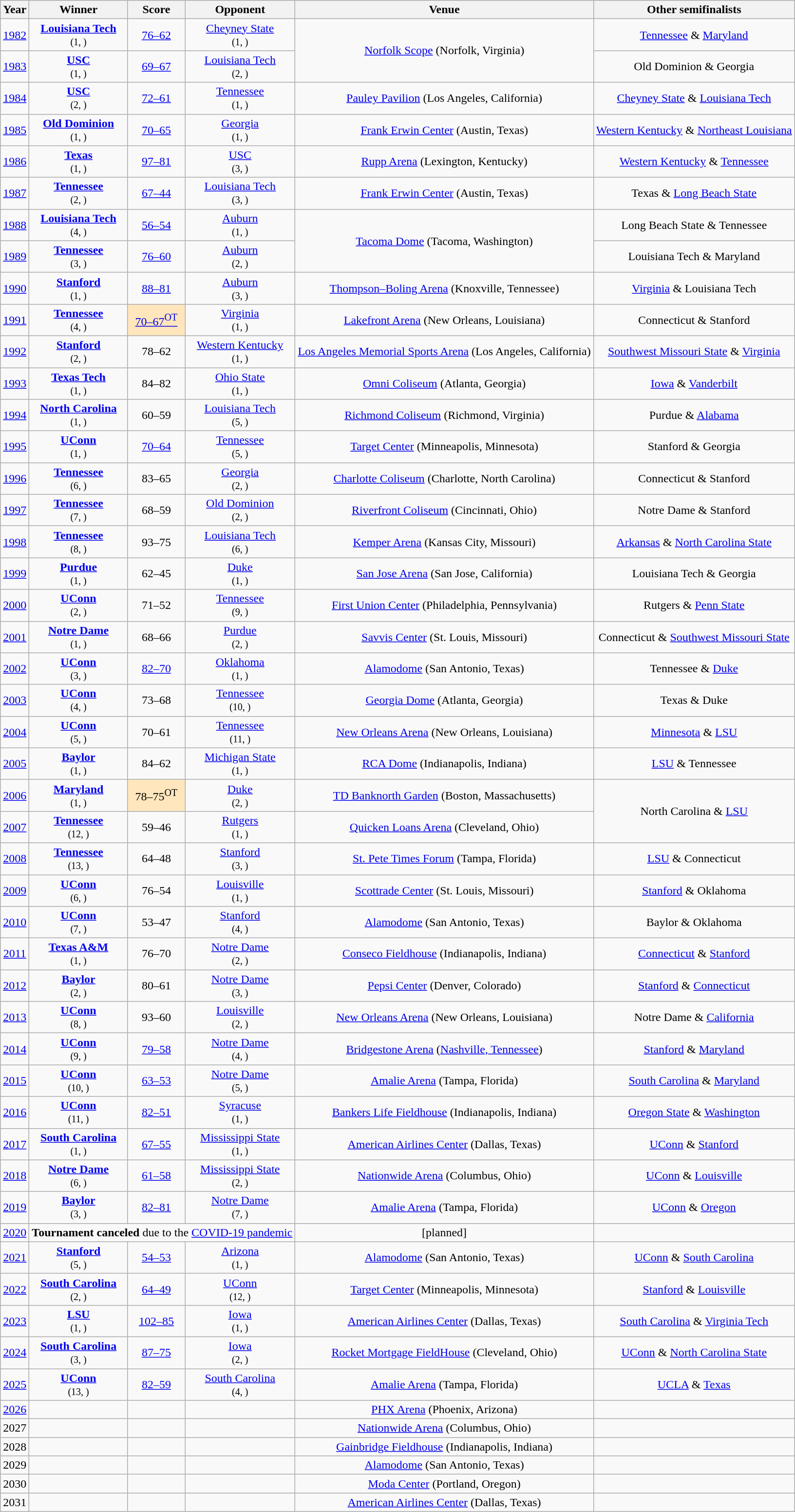<table class="wikitable sortable" style="text-align:center">
<tr>
<th>Year</th>
<th>Winner</th>
<th>Score</th>
<th>Opponent</th>
<th>Venue</th>
<th>Other semifinalists</th>
</tr>
<tr>
<td><a href='#'>1982</a></td>
<td><strong><a href='#'>Louisiana Tech</a></strong> <br><small>(1, )</small></td>
<td><a href='#'>76–62</a></td>
<td><a href='#'>Cheyney State</a> <br><small>(1, )</small></td>
<td rowspan=2><a href='#'>Norfolk Scope</a> (Norfolk, Virginia)</td>
<td><a href='#'>Tennessee</a> & <a href='#'>Maryland</a></td>
</tr>
<tr>
<td><a href='#'>1983</a></td>
<td><strong><a href='#'>USC</a></strong> <br><small>(1, )</small></td>
<td><a href='#'>69–67</a></td>
<td><a href='#'>Louisiana Tech</a> <br><small>(2, )</small></td>
<td>Old Dominion & Georgia</td>
</tr>
<tr>
<td><a href='#'>1984</a></td>
<td><strong><a href='#'>USC</a></strong> <br><small>(2, )</small></td>
<td><a href='#'>72–61</a></td>
<td><a href='#'>Tennessee</a> <br><small>(1, )</small></td>
<td><a href='#'>Pauley Pavilion</a> (Los Angeles, California)</td>
<td><a href='#'>Cheyney State</a> & <a href='#'>Louisiana Tech</a></td>
</tr>
<tr>
<td><a href='#'>1985</a></td>
<td><strong><a href='#'>Old Dominion</a></strong> <br><small>(1, )</small></td>
<td><a href='#'>70–65</a></td>
<td><a href='#'>Georgia</a> <br><small>(1, )</small></td>
<td><a href='#'>Frank Erwin Center</a> (Austin, Texas)</td>
<td><a href='#'>Western Kentucky</a> & <a href='#'>Northeast Louisiana</a></td>
</tr>
<tr>
<td><a href='#'>1986</a></td>
<td><strong><a href='#'>Texas</a></strong> <br><small>(1, )</small></td>
<td><a href='#'>97–81</a></td>
<td><a href='#'>USC</a> <br><small>(3, )</small></td>
<td><a href='#'>Rupp Arena</a> (Lexington, Kentucky)</td>
<td><a href='#'>Western Kentucky</a> & <a href='#'>Tennessee</a></td>
</tr>
<tr>
<td><a href='#'>1987</a></td>
<td><strong><a href='#'>Tennessee</a></strong> <br><small>(2, )</small></td>
<td><a href='#'>67–44</a></td>
<td><a href='#'>Louisiana Tech</a> <br><small>(3, )</small></td>
<td><a href='#'>Frank Erwin Center</a> (Austin, Texas)</td>
<td>Texas & <a href='#'>Long Beach State</a></td>
</tr>
<tr>
<td><a href='#'>1988</a></td>
<td><strong><a href='#'>Louisiana Tech</a></strong> <br><small>(4, )</small></td>
<td><a href='#'>56–54</a></td>
<td><a href='#'>Auburn</a> <br><small>(1, )</small></td>
<td rowspan=2><a href='#'>Tacoma Dome</a> (Tacoma, Washington)</td>
<td>Long Beach State & Tennessee</td>
</tr>
<tr>
<td><a href='#'>1989</a></td>
<td><strong><a href='#'>Tennessee</a></strong> <br><small>(3, )</small></td>
<td><a href='#'>76–60</a></td>
<td><a href='#'>Auburn</a> <br><small>(2, )</small></td>
<td>Louisiana Tech & Maryland</td>
</tr>
<tr>
<td><a href='#'>1990</a></td>
<td><strong><a href='#'>Stanford</a></strong> <br><small>(1, )</small></td>
<td><a href='#'>88–81</a></td>
<td><a href='#'>Auburn</a> <br><small>(3, )</small></td>
<td><a href='#'>Thompson–Boling Arena</a> (Knoxville, Tennessee)</td>
<td><a href='#'>Virginia</a> & Louisiana Tech</td>
</tr>
<tr>
<td><a href='#'>1991</a></td>
<td><strong><a href='#'>Tennessee</a></strong> <br><small>(4, )</small></td>
<td bgcolor="FFE6BD"><a href='#'>70–67<sup>OT</sup></a></td>
<td><a href='#'>Virginia</a> <br><small>(1, )</small></td>
<td><a href='#'>Lakefront Arena</a> (New Orleans, Louisiana)</td>
<td>Connecticut & Stanford</td>
</tr>
<tr>
<td><a href='#'>1992</a></td>
<td><strong><a href='#'>Stanford</a></strong> <br><small>(2, )</small></td>
<td>78–62</td>
<td><a href='#'>Western Kentucky</a> <br><small>(1, )</small></td>
<td><a href='#'>Los Angeles Memorial Sports Arena</a> (Los Angeles, California)</td>
<td><a href='#'>Southwest Missouri State</a> & <a href='#'>Virginia</a></td>
</tr>
<tr>
<td><a href='#'>1993</a></td>
<td><strong><a href='#'>Texas Tech</a></strong> <br><small>(1, )</small></td>
<td>84–82</td>
<td><a href='#'>Ohio State</a> <br><small>(1, )</small></td>
<td><a href='#'>Omni Coliseum</a> (Atlanta, Georgia)</td>
<td><a href='#'>Iowa</a> & <a href='#'>Vanderbilt</a></td>
</tr>
<tr>
<td><a href='#'>1994</a></td>
<td><strong><a href='#'>North Carolina</a></strong> <br><small>(1, )</small></td>
<td>60–59</td>
<td><a href='#'>Louisiana Tech</a> <br><small>(5, )</small></td>
<td><a href='#'>Richmond Coliseum</a> (Richmond, Virginia)</td>
<td>Purdue & <a href='#'>Alabama</a></td>
</tr>
<tr>
<td><a href='#'>1995</a></td>
<td><strong><a href='#'>UConn</a></strong><br><small>(1, )</small></td>
<td><a href='#'>70–64</a></td>
<td><a href='#'>Tennessee</a> <br><small>(5, )</small></td>
<td><a href='#'>Target Center</a> (Minneapolis, Minnesota)</td>
<td>Stanford & Georgia</td>
</tr>
<tr>
<td><a href='#'>1996</a></td>
<td><strong><a href='#'>Tennessee</a></strong> <br><small>(6, )</small></td>
<td>83–65</td>
<td><a href='#'>Georgia</a> <br><small>(2, )</small></td>
<td><a href='#'>Charlotte Coliseum</a> (Charlotte, North Carolina)</td>
<td>Connecticut & Stanford</td>
</tr>
<tr>
<td><a href='#'>1997</a></td>
<td><strong><a href='#'>Tennessee</a></strong> <br><small>(7, )</small></td>
<td>68–59</td>
<td><a href='#'>Old Dominion</a> <br><small>(2, )</small></td>
<td><a href='#'>Riverfront Coliseum</a> (Cincinnati, Ohio)</td>
<td>Notre Dame & Stanford</td>
</tr>
<tr>
<td><a href='#'>1998</a></td>
<td><strong><a href='#'>Tennessee</a></strong> <br><small>(8, )</small></td>
<td>93–75</td>
<td><a href='#'>Louisiana Tech</a> <br><small>(6, )</small></td>
<td><a href='#'>Kemper Arena</a> (Kansas City, Missouri)</td>
<td><a href='#'>Arkansas</a> & <a href='#'>North Carolina State</a></td>
</tr>
<tr>
<td><a href='#'>1999</a></td>
<td><strong><a href='#'>Purdue</a></strong> <br><small>(1, )</small></td>
<td>62–45</td>
<td><a href='#'>Duke</a> <br><small>(1, )</small></td>
<td><a href='#'>San Jose Arena</a> (San Jose, California)</td>
<td>Louisiana Tech & Georgia</td>
</tr>
<tr>
<td><a href='#'>2000</a></td>
<td><strong><a href='#'>UConn</a></strong> <br><small>(2, )</small></td>
<td>71–52</td>
<td><a href='#'>Tennessee</a> <br><small>(9, )</small></td>
<td><a href='#'>First Union Center</a> (Philadelphia, Pennsylvania)</td>
<td>Rutgers & <a href='#'>Penn State</a></td>
</tr>
<tr>
<td><a href='#'>2001</a></td>
<td><strong><a href='#'>Notre Dame</a></strong> <br><small>(1, )</small></td>
<td>68–66</td>
<td><a href='#'>Purdue</a> <br><small>(2, )</small></td>
<td><a href='#'>Savvis Center</a> (St. Louis, Missouri)</td>
<td>Connecticut & <a href='#'>Southwest Missouri State</a></td>
</tr>
<tr>
<td><a href='#'>2002</a></td>
<td><strong><a href='#'>UConn</a></strong> <br><small>(3, )</small></td>
<td><a href='#'>82–70</a></td>
<td><a href='#'>Oklahoma</a> <br><small>(1, )</small></td>
<td><a href='#'>Alamodome</a> (San Antonio, Texas)</td>
<td>Tennessee & <a href='#'>Duke</a></td>
</tr>
<tr>
<td><a href='#'>2003</a></td>
<td><strong><a href='#'>UConn</a></strong> <br><small>(4, )</small></td>
<td>73–68</td>
<td><a href='#'>Tennessee</a> <br><small>(10, )</small></td>
<td><a href='#'>Georgia Dome</a> (Atlanta, Georgia)</td>
<td>Texas & Duke</td>
</tr>
<tr>
<td><a href='#'>2004</a></td>
<td><strong><a href='#'>UConn</a></strong> <br><small>(5, )</small></td>
<td>70–61</td>
<td><a href='#'>Tennessee</a> <br><small>(11, )</small></td>
<td><a href='#'>New Orleans Arena</a> (New Orleans, Louisiana)</td>
<td><a href='#'>Minnesota</a> & <a href='#'>LSU</a></td>
</tr>
<tr>
<td><a href='#'>2005</a></td>
<td><strong><a href='#'>Baylor</a></strong> <br><small>(1, )</small></td>
<td>84–62</td>
<td><a href='#'>Michigan State</a> <br><small>(1, )</small></td>
<td><a href='#'>RCA Dome</a> (Indianapolis, Indiana)</td>
<td><a href='#'>LSU</a> & Tennessee</td>
</tr>
<tr>
<td><a href='#'>2006</a></td>
<td><strong><a href='#'>Maryland</a></strong> <br><small>(1, )</small></td>
<td bgcolor="FFE6BD">78–75<sup>OT</sup></td>
<td><a href='#'>Duke</a> <br><small>(2, )</small></td>
<td><a href='#'>TD Banknorth Garden</a> (Boston, Massachusetts)</td>
<td rowspan=2>North Carolina & <a href='#'>LSU</a></td>
</tr>
<tr>
<td><a href='#'>2007</a></td>
<td><strong><a href='#'>Tennessee</a></strong> <br><small>(12, )</small></td>
<td>59–46</td>
<td><a href='#'>Rutgers</a> <br><small>(1, )</small></td>
<td><a href='#'>Quicken Loans Arena</a> (Cleveland, Ohio)</td>
</tr>
<tr>
<td><a href='#'>2008</a></td>
<td><strong><a href='#'>Tennessee</a></strong> <br><small>(13, )</small></td>
<td>64–48</td>
<td><a href='#'>Stanford</a> <br><small>(3, )</small></td>
<td><a href='#'>St. Pete Times Forum</a> (Tampa, Florida)</td>
<td><a href='#'>LSU</a> & Connecticut</td>
</tr>
<tr>
<td><a href='#'>2009</a></td>
<td><strong><a href='#'>UConn</a></strong> <br><small>(6, )</small></td>
<td>76–54</td>
<td><a href='#'>Louisville</a> <br><small>(1, )</small></td>
<td><a href='#'>Scottrade Center</a> (St. Louis, Missouri)</td>
<td><a href='#'>Stanford</a> & Oklahoma</td>
</tr>
<tr>
<td><a href='#'>2010</a></td>
<td><strong><a href='#'>UConn</a></strong> <br><small>(7, )</small></td>
<td>53–47</td>
<td><a href='#'>Stanford</a> <br><small>(4, )</small></td>
<td><a href='#'>Alamodome</a> (San Antonio, Texas)</td>
<td>Baylor & Oklahoma</td>
</tr>
<tr>
<td><a href='#'>2011</a></td>
<td><strong><a href='#'>Texas A&M</a></strong> <br><small>(1, )</small></td>
<td>76–70</td>
<td><a href='#'>Notre Dame</a> <br><small>(2, )</small></td>
<td><a href='#'>Conseco Fieldhouse</a>  (Indianapolis, Indiana)</td>
<td><a href='#'>Connecticut</a> & <a href='#'>Stanford</a></td>
</tr>
<tr>
<td><a href='#'>2012</a></td>
<td><strong><a href='#'>Baylor</a></strong> <br><small>(2, )</small></td>
<td>80–61</td>
<td><a href='#'>Notre Dame</a> <br><small>(3, )</small></td>
<td><a href='#'>Pepsi Center</a> (Denver, Colorado)</td>
<td><a href='#'>Stanford</a> & <a href='#'>Connecticut</a></td>
</tr>
<tr>
<td><a href='#'>2013</a></td>
<td><strong><a href='#'>UConn</a></strong> <br><small>(8, )</small></td>
<td>93–60</td>
<td><a href='#'>Louisville</a> <br><small>(2, )</small></td>
<td><a href='#'>New Orleans Arena</a> (New Orleans, Louisiana)</td>
<td>Notre Dame & <a href='#'>California</a></td>
</tr>
<tr>
<td><a href='#'>2014</a></td>
<td><strong><a href='#'>UConn</a></strong> <br><small>(9, )</small></td>
<td><a href='#'>79–58</a></td>
<td><a href='#'>Notre Dame</a> <br><small>(4, )</small></td>
<td><a href='#'>Bridgestone Arena</a> (<a href='#'>Nashville, Tennessee</a>)</td>
<td><a href='#'>Stanford</a> & <a href='#'>Maryland</a></td>
</tr>
<tr>
<td><a href='#'>2015</a></td>
<td><strong><a href='#'>UConn</a></strong> <br><small>(10, )</small></td>
<td><a href='#'>63–53</a></td>
<td><a href='#'>Notre Dame</a> <br><small>(5, )</small></td>
<td><a href='#'>Amalie Arena</a> (Tampa, Florida)</td>
<td><a href='#'>South Carolina</a> & <a href='#'>Maryland</a></td>
</tr>
<tr>
<td><a href='#'>2016</a></td>
<td><strong><a href='#'>UConn</a></strong> <br><small>(11, )</small></td>
<td><a href='#'>82–51</a></td>
<td><a href='#'>Syracuse</a> <br><small>(1, )</small></td>
<td><a href='#'>Bankers Life Fieldhouse</a> (Indianapolis, Indiana)</td>
<td><a href='#'>Oregon State</a> & <a href='#'>Washington</a></td>
</tr>
<tr>
<td><a href='#'>2017</a></td>
<td><strong><a href='#'>South Carolina</a></strong> <br><small>(1, )</small></td>
<td><a href='#'>67–55</a></td>
<td><a href='#'>Mississippi State</a> <br><small>(1, )</small></td>
<td><a href='#'>American Airlines Center</a> (Dallas, Texas)</td>
<td><a href='#'>UConn</a> & <a href='#'>Stanford</a></td>
</tr>
<tr>
<td><a href='#'>2018</a></td>
<td><strong><a href='#'>Notre Dame</a></strong> <br><small>(6, )</small></td>
<td><a href='#'>61–58</a></td>
<td><a href='#'>Mississippi State</a> <br><small>(2, )</small></td>
<td><a href='#'>Nationwide Arena</a> (Columbus, Ohio)</td>
<td><a href='#'>UConn</a> & <a href='#'>Louisville</a> </td>
</tr>
<tr>
<td><a href='#'>2019</a></td>
<td><strong><a href='#'>Baylor</a></strong> <br><small>(3, )</small></td>
<td><a href='#'>82–81</a></td>
<td><a href='#'>Notre Dame</a> <br><small>(7, )</small></td>
<td><a href='#'>Amalie Arena</a> (Tampa, Florida)</td>
<td><a href='#'>UConn</a> & <a href='#'>Oregon</a></td>
</tr>
<tr>
<td><a href='#'>2020</a></td>
<td colspan="3"><strong>Tournament canceled</strong> due to the <a href='#'>COVID-19 pandemic</a></td>
<td> [planned]</td>
<td></td>
</tr>
<tr>
<td><a href='#'>2021</a></td>
<td><strong><a href='#'>Stanford</a></strong> <br><small>(5, )</small></td>
<td><a href='#'>54–53</a></td>
<td><a href='#'>Arizona</a> <br><small>(1, )</small></td>
<td><a href='#'>Alamodome</a> (San Antonio, Texas)</td>
<td><a href='#'>UConn</a> & <a href='#'>South Carolina</a></td>
</tr>
<tr>
<td><a href='#'>2022</a></td>
<td><strong><a href='#'>South Carolina</a></strong> <br><small>(2, )</small></td>
<td><a href='#'>64–49</a></td>
<td><a href='#'>UConn</a> <br><small>(12, )</small></td>
<td><a href='#'>Target Center</a> (Minneapolis, Minnesota)</td>
<td><a href='#'>Stanford</a> & <a href='#'>Louisville</a></td>
</tr>
<tr>
<td><a href='#'>2023</a></td>
<td><strong><a href='#'>LSU</a></strong><br><small>(1, )</small></td>
<td><a href='#'>102–85</a></td>
<td><a href='#'>Iowa</a><br><small>(1, )</small></td>
<td><a href='#'>American Airlines Center</a> (Dallas, Texas)</td>
<td><a href='#'>South Carolina</a> & <a href='#'>Virginia Tech</a></td>
</tr>
<tr>
<td><a href='#'>2024</a></td>
<td><strong><a href='#'>South Carolina</a></strong> <br><small>(3, )</small></td>
<td><a href='#'>87–75</a></td>
<td><a href='#'>Iowa</a><br><small>(2, )</small></td>
<td><a href='#'>Rocket Mortgage FieldHouse</a> (Cleveland, Ohio)</td>
<td><a href='#'>UConn</a> & <a href='#'>North Carolina State</a></td>
</tr>
<tr>
<td><a href='#'>2025</a></td>
<td><strong><a href='#'>UConn</a></strong> <br><small>(13, )</small></td>
<td><a href='#'>82–59</a></td>
<td><a href='#'>South Carolina</a> <br><small>(4, )</small></td>
<td><a href='#'>Amalie Arena</a> (Tampa, Florida)</td>
<td><a href='#'>UCLA</a> & <a href='#'>Texas</a></td>
</tr>
<tr>
<td><a href='#'>2026</a></td>
<td></td>
<td></td>
<td></td>
<td><a href='#'>PHX Arena</a> (Phoenix, Arizona)</td>
<td></td>
</tr>
<tr>
<td>2027</td>
<td></td>
<td></td>
<td></td>
<td><a href='#'>Nationwide Arena</a> (Columbus, Ohio)</td>
<td></td>
</tr>
<tr>
<td>2028</td>
<td></td>
<td></td>
<td></td>
<td><a href='#'>Gainbridge Fieldhouse</a> (Indianapolis, Indiana)</td>
<td></td>
</tr>
<tr>
<td>2029</td>
<td></td>
<td></td>
<td></td>
<td><a href='#'>Alamodome</a> (San Antonio, Texas)</td>
<td></td>
</tr>
<tr>
<td>2030</td>
<td></td>
<td></td>
<td></td>
<td><a href='#'>Moda Center</a> (Portland, Oregon)</td>
<td></td>
</tr>
<tr>
<td>2031</td>
<td></td>
<td></td>
<td></td>
<td><a href='#'>American Airlines Center</a> (Dallas, Texas)</td>
<td></td>
</tr>
</table>
